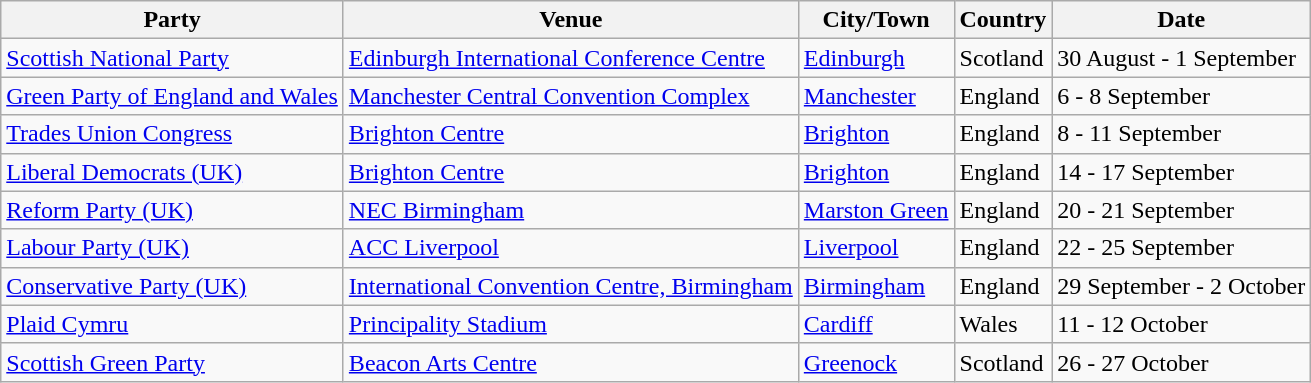<table class="wikitable sortable">
<tr>
<th>Party</th>
<th>Venue</th>
<th>City/Town</th>
<th>Country</th>
<th>Date</th>
</tr>
<tr>
<td><a href='#'>Scottish National Party</a></td>
<td><a href='#'>Edinburgh International Conference Centre</a></td>
<td><a href='#'>Edinburgh</a></td>
<td>Scotland</td>
<td>30 August - 1 September</td>
</tr>
<tr>
<td><a href='#'>Green Party of England and Wales</a></td>
<td><a href='#'>Manchester Central Convention Complex</a></td>
<td><a href='#'>Manchester</a></td>
<td>England</td>
<td>6 - 8 September</td>
</tr>
<tr>
<td><a href='#'>Trades Union Congress</a></td>
<td><a href='#'>Brighton Centre</a></td>
<td><a href='#'>Brighton</a></td>
<td>England</td>
<td>8 - 11 September</td>
</tr>
<tr>
<td><a href='#'>Liberal Democrats (UK)</a></td>
<td><a href='#'>Brighton Centre</a></td>
<td><a href='#'>Brighton</a></td>
<td>England</td>
<td>14 - 17 September</td>
</tr>
<tr>
<td><a href='#'>Reform Party (UK)</a></td>
<td><a href='#'>NEC Birmingham</a></td>
<td><a href='#'>Marston Green</a></td>
<td>England</td>
<td>20 - 21 September</td>
</tr>
<tr>
<td><a href='#'>Labour Party (UK)</a></td>
<td><a href='#'>ACC Liverpool</a></td>
<td><a href='#'>Liverpool</a></td>
<td>England</td>
<td>22 - 25 September</td>
</tr>
<tr>
<td><a href='#'>Conservative Party (UK)</a></td>
<td><a href='#'>International Convention Centre, Birmingham</a></td>
<td><a href='#'>Birmingham</a></td>
<td>England</td>
<td>29 September - 2 October</td>
</tr>
<tr>
<td><a href='#'>Plaid Cymru</a></td>
<td><a href='#'>Principality Stadium</a></td>
<td><a href='#'>Cardiff</a></td>
<td>Wales</td>
<td>11 - 12 October</td>
</tr>
<tr>
<td><a href='#'>Scottish Green Party</a></td>
<td><a href='#'>Beacon Arts Centre</a></td>
<td><a href='#'>Greenock</a></td>
<td>Scotland</td>
<td>26 - 27 October</td>
</tr>
</table>
